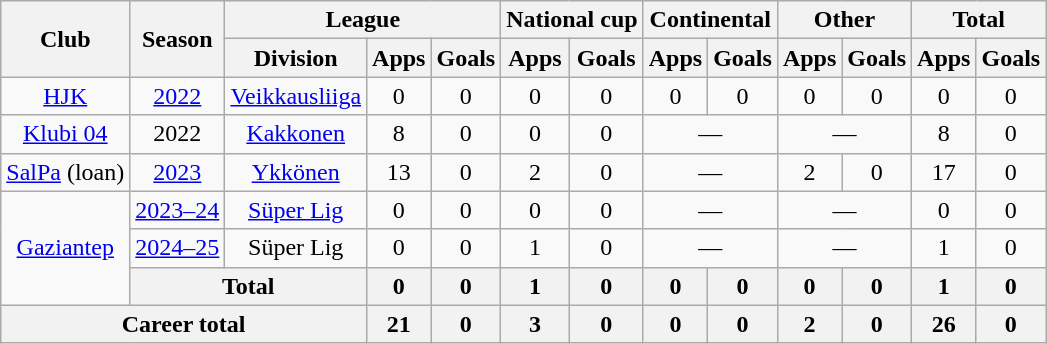<table class="wikitable" style="text-align:center">
<tr>
<th rowspan="2">Club</th>
<th rowspan="2">Season</th>
<th colspan="3">League</th>
<th colspan="2">National cup</th>
<th colspan="2">Continental</th>
<th colspan="2">Other</th>
<th colspan="2">Total</th>
</tr>
<tr>
<th>Division</th>
<th>Apps</th>
<th>Goals</th>
<th>Apps</th>
<th>Goals</th>
<th>Apps</th>
<th>Goals</th>
<th>Apps</th>
<th>Goals</th>
<th>Apps</th>
<th>Goals</th>
</tr>
<tr>
<td><a href='#'>HJK</a></td>
<td><a href='#'>2022</a></td>
<td><a href='#'>Veikkausliiga</a></td>
<td>0</td>
<td>0</td>
<td>0</td>
<td>0</td>
<td>0</td>
<td>0</td>
<td>0</td>
<td>0</td>
<td>0</td>
<td>0</td>
</tr>
<tr>
<td><a href='#'>Klubi 04</a></td>
<td>2022</td>
<td><a href='#'>Kakkonen</a></td>
<td>8</td>
<td>0</td>
<td>0</td>
<td>0</td>
<td colspan="2">—</td>
<td colspan="2">—</td>
<td>8</td>
<td>0</td>
</tr>
<tr>
<td><a href='#'>SalPa</a> (loan)</td>
<td><a href='#'>2023</a></td>
<td><a href='#'>Ykkönen</a></td>
<td>13</td>
<td>0</td>
<td>2</td>
<td>0</td>
<td colspan="2">—</td>
<td>2</td>
<td>0</td>
<td>17</td>
<td>0</td>
</tr>
<tr>
<td rowspan=3><a href='#'>Gaziantep</a></td>
<td><a href='#'>2023–24</a></td>
<td><a href='#'>Süper Lig</a></td>
<td>0</td>
<td>0</td>
<td>0</td>
<td>0</td>
<td colspan="2">—</td>
<td colspan="2">—</td>
<td>0</td>
<td>0</td>
</tr>
<tr>
<td><a href='#'>2024–25</a></td>
<td>Süper Lig</td>
<td>0</td>
<td>0</td>
<td>1</td>
<td>0</td>
<td colspan="2">—</td>
<td colspan="2">—</td>
<td>1</td>
<td>0</td>
</tr>
<tr>
<th colspan=2>Total</th>
<th>0</th>
<th>0</th>
<th>1</th>
<th>0</th>
<th>0</th>
<th>0</th>
<th>0</th>
<th>0</th>
<th>1</th>
<th>0</th>
</tr>
<tr>
<th colspan="3">Career total</th>
<th>21</th>
<th>0</th>
<th>3</th>
<th>0</th>
<th>0</th>
<th>0</th>
<th>2</th>
<th>0</th>
<th>26</th>
<th>0</th>
</tr>
</table>
